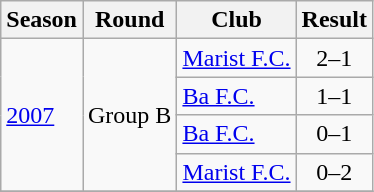<table class="wikitable">
<tr>
<th>Season</th>
<th>Round</th>
<th>Club</th>
<th>Result</th>
</tr>
<tr>
<td rowspan="4"><a href='#'>2007</a></td>
<td rowspan="4">Group B</td>
<td> <a href='#'>Marist F.C.</a></td>
<td style="text-align:center;">2–1</td>
</tr>
<tr>
<td> <a href='#'>Ba F.C.</a></td>
<td style="text-align:center;">1–1</td>
</tr>
<tr>
<td> <a href='#'>Ba F.C.</a></td>
<td style="text-align:center;">0–1</td>
</tr>
<tr>
<td> <a href='#'>Marist F.C.</a></td>
<td style="text-align:center;">0–2</td>
</tr>
<tr>
</tr>
</table>
